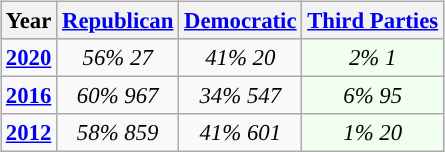<table class="wikitable" style="float:right; font-size:95%;">
<tr bgcolor=lightgrey>
<th>Year</th>
<th><a href='#'>Republican</a></th>
<th><a href='#'>Democratic</a></th>
<th><a href='#'>Third Parties</a></th>
</tr>
<tr>
<td style="text-align:center; "><strong><a href='#'>2020</a></strong></td>
<td style="text-align:center; "><em>56%</em> <em>27</em></td>
<td style="text-align:center; "><em>41%</em> <em>20</em></td>
<td style="text-align:center; background:honeyDew;"><em>2%</em> <em>1</em></td>
</tr>
<tr>
<td style="text-align:center; "><strong><a href='#'>2016</a></strong></td>
<td style="text-align:center; "><em>60%</em> <em>967</em></td>
<td style="text-align:center; "><em>34%</em> <em>547</em></td>
<td style="text-align:center; background:honeyDew;"><em>6%</em> <em>95</em></td>
</tr>
<tr>
<td style="text-align:center; "><strong><a href='#'>2012</a></strong></td>
<td style="text-align:center; "><em>58%</em> <em>859</em></td>
<td style="text-align:center; "><em>41%</em> <em>601</em></td>
<td style="text-align:center; background:honeyDew;"><em>1%</em> <em>20</em></td>
</tr>
</table>
